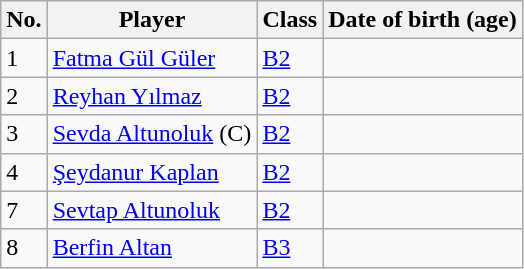<table class=wikitable>
<tr>
<th>No.</th>
<th>Player</th>
<th>Class</th>
<th>Date of birth (age)</th>
</tr>
<tr>
<td>1</td>
<td><a href='#'>Fatma Gül Güler</a></td>
<td><a href='#'>B2</a></td>
<td></td>
</tr>
<tr>
<td>2</td>
<td><a href='#'>Reyhan Yılmaz</a></td>
<td><a href='#'>B2</a></td>
<td></td>
</tr>
<tr>
<td>3</td>
<td><a href='#'>Sevda Altunoluk</a> (C)</td>
<td><a href='#'>B2</a></td>
<td></td>
</tr>
<tr>
<td>4</td>
<td><a href='#'>Şeydanur Kaplan</a></td>
<td><a href='#'>B2</a></td>
<td></td>
</tr>
<tr>
<td>7</td>
<td><a href='#'>Sevtap Altunoluk</a></td>
<td><a href='#'>B2</a></td>
<td></td>
</tr>
<tr>
<td>8</td>
<td><a href='#'>Berfin Altan</a></td>
<td><a href='#'>B3</a></td>
<td></td>
</tr>
</table>
